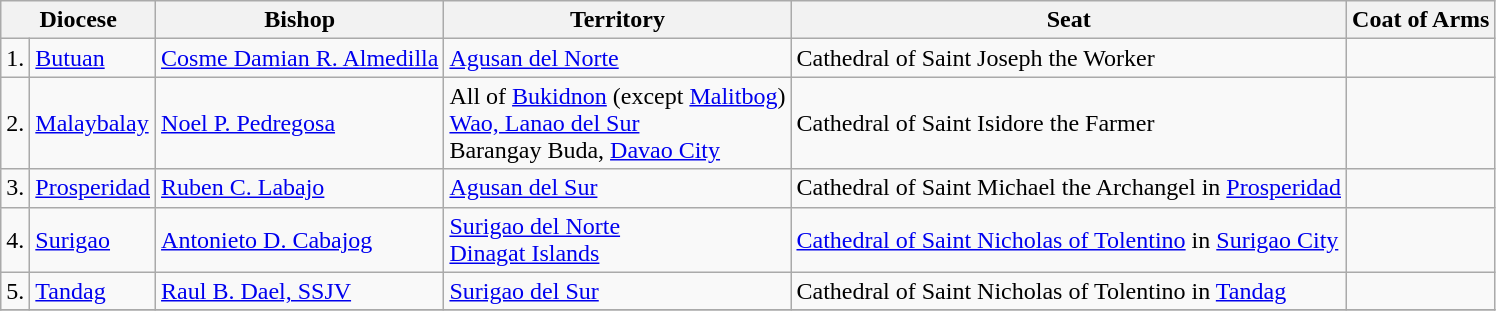<table class="wikitable">
<tr>
<th colspan=2>Diocese</th>
<th>Bishop</th>
<th>Territory</th>
<th>Seat</th>
<th>Coat of Arms</th>
</tr>
<tr>
<td>1.</td>
<td><a href='#'>Butuan</a></td>
<td><a href='#'>Cosme Damian R. Almedilla</a> <br></td>
<td><a href='#'>Agusan del Norte</a></td>
<td>Cathedral of Saint Joseph the Worker</td>
<td></td>
</tr>
<tr>
<td>2.</td>
<td><a href='#'>Malaybalay</a></td>
<td><a href='#'>Noel P. Pedregosa</a> <br></td>
<td>All of <a href='#'>Bukidnon</a> (except <a href='#'>Malitbog</a>)<br> <a href='#'>Wao, Lanao del Sur</a><br>Barangay Buda, <a href='#'>Davao City</a></td>
<td>Cathedral of Saint Isidore the Farmer</td>
<td></td>
</tr>
<tr>
<td>3.</td>
<td><a href='#'>Prosperidad</a></td>
<td><a href='#'>Ruben C. Labajo</a><br></td>
<td><a href='#'>Agusan del Sur</a></td>
<td>Cathedral of Saint Michael the Archangel in <a href='#'>Prosperidad</a></td>
<td></td>
</tr>
<tr>
<td>4.</td>
<td><a href='#'>Surigao</a></td>
<td><a href='#'>Antonieto D. Cabajog</a><br></td>
<td><a href='#'>Surigao del Norte</a> <br> <a href='#'>Dinagat Islands</a></td>
<td><a href='#'>Cathedral of Saint Nicholas of Tolentino</a> in <a href='#'>Surigao City</a></td>
<td></td>
</tr>
<tr>
<td>5.</td>
<td><a href='#'>Tandag</a></td>
<td><a href='#'>Raul B. Dael, SSJV</a> <br></td>
<td><a href='#'>Surigao del Sur</a></td>
<td>Cathedral of Saint Nicholas of Tolentino in <a href='#'>Tandag</a></td>
<td></td>
</tr>
<tr>
</tr>
</table>
